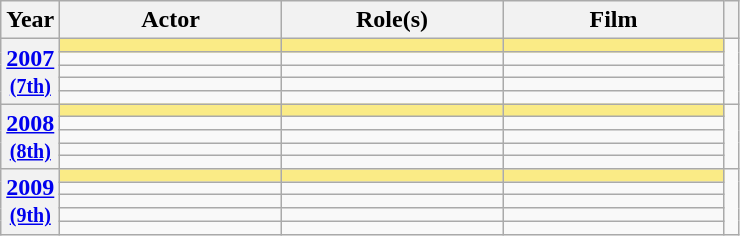<table class="wikitable sortable">
<tr>
<th scope="col" style="width:8%;">Year</th>
<th scope="col" style="width:30%;">Actor</th>
<th scope="col" style="width:30%;">Role(s)</th>
<th scope="col" style="width:30%;">Film</th>
<th scope="col" style="width:2%;" class="unsortable"></th>
</tr>
<tr>
<th scope="row" rowspan=5 style="text-align:center"><a href='#'>2007</a> <br><small><a href='#'>(7th)</a> </small></th>
<td style="background:#FAEB86;"><strong></strong></td>
<td style="background:#FAEB86;"><strong></strong></td>
<td style="background:#FAEB86;"><strong></strong></td>
<td rowspan=5></td>
</tr>
<tr>
<td></td>
<td></td>
<td></td>
</tr>
<tr>
<td></td>
<td></td>
<td></td>
</tr>
<tr>
<td></td>
<td></td>
<td></td>
</tr>
<tr>
<td></td>
<td></td>
<td></td>
</tr>
<tr>
<th scope="row" rowspan=5 style="text-align:center"><a href='#'>2008</a> <br><small><a href='#'>(8th)</a> </small></th>
<td style="background:#FAEB86;"><strong></strong></td>
<td style="background:#FAEB86;"><strong></strong></td>
<td style="background:#FAEB86;"><strong></strong></td>
<td rowspan=5></td>
</tr>
<tr>
<td></td>
<td></td>
<td></td>
</tr>
<tr>
<td></td>
<td></td>
<td></td>
</tr>
<tr>
<td></td>
<td></td>
<td></td>
</tr>
<tr>
<td></td>
<td></td>
<td></td>
</tr>
<tr>
<th scope="row" rowspan=5 style="text-align:center"><a href='#'>2009</a> <br><small><a href='#'>(9th)</a> </small></th>
<td style="background:#FAEB86;"><strong></strong></td>
<td style="background:#FAEB86;"><strong></strong></td>
<td style="background:#FAEB86;"><strong></strong></td>
<td rowspan=5></td>
</tr>
<tr>
<td></td>
<td></td>
<td></td>
</tr>
<tr>
<td></td>
<td></td>
<td></td>
</tr>
<tr>
<td></td>
<td></td>
<td></td>
</tr>
<tr>
<td></td>
<td></td>
<td></td>
</tr>
</table>
